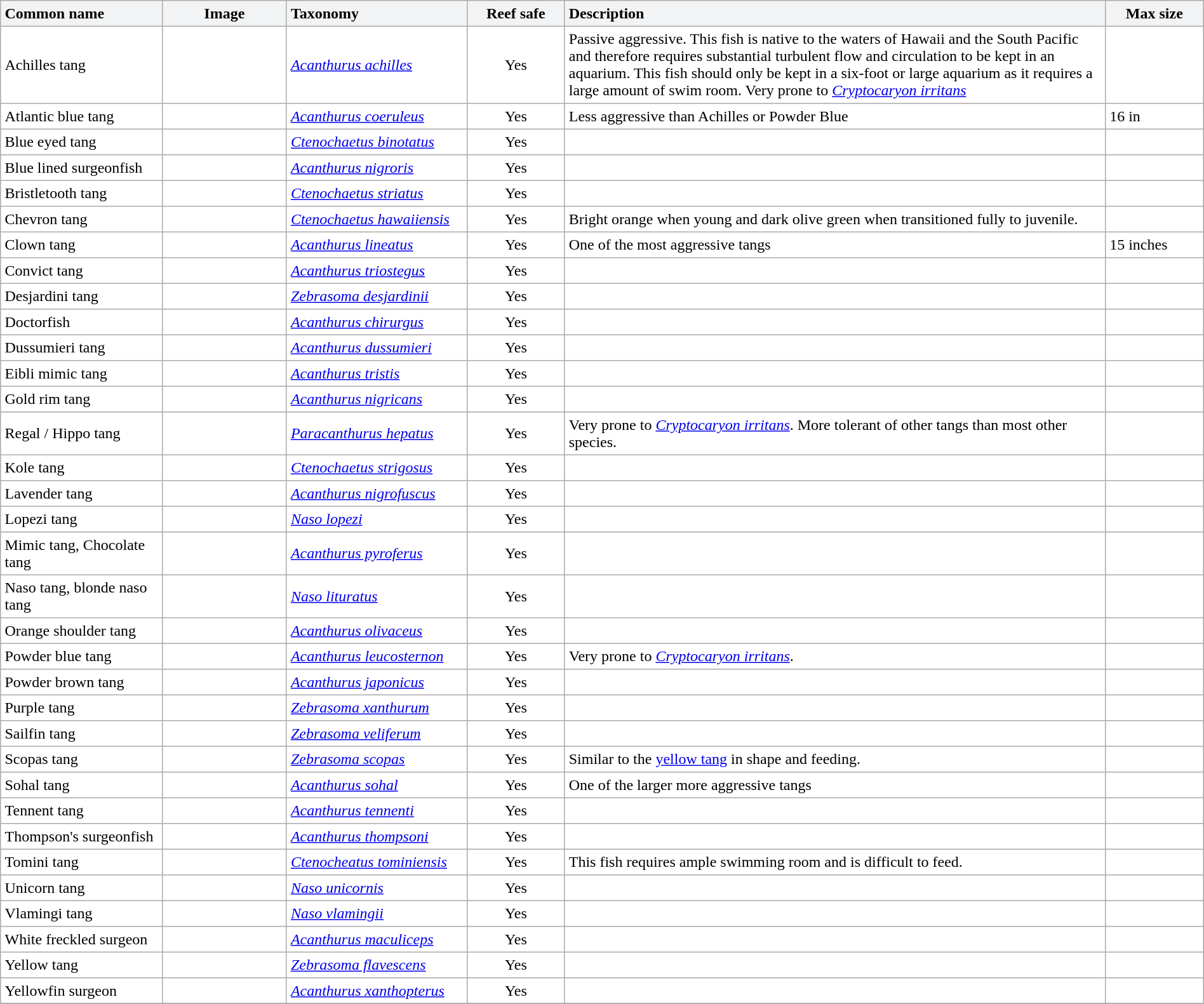<table class="sortable collapsible" cellpadding="4" width="100%" border="1" style="border:1px solid #aaa; border-collapse:collapse">
<tr>
<th align="left" style="background:#F2F3F4" width="170px">Common name</th>
<th style="background:#F2F3F4" width="130px" class="unsortable">Image</th>
<th align="left" style="background:#F2F3F4" width="190px">Taxonomy</th>
<th style="background:#F2F3F4" width="100px">Reef safe</th>
<th align="left" style="background:#F2F3F4" width="610px" class="unsortable">Description</th>
<th style="background:#F2F3F4" width="100px">Max size</th>
</tr>
<tr>
<td>Achilles tang</td>
<td></td>
<td><em><a href='#'>Acanthurus achilles</a></em></td>
<td align="center">Yes</td>
<td>Passive aggressive. This fish is native to the waters of Hawaii and the South Pacific and therefore requires substantial turbulent flow and circulation to be kept in an aquarium.  This fish should only be kept in a six-foot or large aquarium as it requires a large amount of swim room. Very prone to <em><a href='#'>Cryptocaryon irritans</a></em></td>
<td align="center"></td>
</tr>
<tr>
<td>Atlantic blue tang</td>
<td></td>
<td><em><a href='#'>Acanthurus coeruleus</a></em></td>
<td align="center">Yes</td>
<td>Less aggressive than Achilles or Powder Blue</td>
<td>16 in</td>
</tr>
<tr>
<td>Blue eyed tang</td>
<td></td>
<td><em><a href='#'>Ctenochaetus binotatus</a></em></td>
<td align="center">Yes</td>
<td></td>
<td></td>
</tr>
<tr>
<td>Blue lined surgeonfish</td>
<td></td>
<td><em><a href='#'>Acanthurus nigroris</a></em></td>
<td align="center">Yes</td>
<td></td>
<td></td>
</tr>
<tr>
<td>Bristletooth tang</td>
<td></td>
<td><em><a href='#'>Ctenochaetus striatus</a></em></td>
<td align="center">Yes</td>
<td></td>
<td></td>
</tr>
<tr>
<td>Chevron tang</td>
<td></td>
<td><em><a href='#'>Ctenochaetus hawaiiensis</a></em></td>
<td align="center">Yes</td>
<td>Bright orange when young and dark olive green when transitioned fully to juvenile.</td>
<td></td>
</tr>
<tr>
<td>Clown tang</td>
<td></td>
<td><em><a href='#'>Acanthurus lineatus</a></em></td>
<td align="center">Yes</td>
<td>One of the most aggressive tangs</td>
<td>15 inches</td>
</tr>
<tr>
<td>Convict tang</td>
<td></td>
<td><em><a href='#'>Acanthurus triostegus</a></em></td>
<td align="center">Yes</td>
<td></td>
<td></td>
</tr>
<tr>
<td>Desjardini tang</td>
<td></td>
<td><em><a href='#'>Zebrasoma desjardinii</a></em></td>
<td align="center">Yes</td>
<td></td>
<td></td>
</tr>
<tr>
<td>Doctorfish</td>
<td></td>
<td><em><a href='#'>Acanthurus chirurgus</a></em></td>
<td align="center">Yes</td>
<td></td>
<td></td>
</tr>
<tr>
<td>Dussumieri tang</td>
<td></td>
<td><em><a href='#'>Acanthurus dussumieri</a></em></td>
<td align="center">Yes</td>
<td></td>
<td align="center"></td>
</tr>
<tr>
<td>Eibli mimic tang</td>
<td></td>
<td><em><a href='#'>Acanthurus tristis</a></em></td>
<td align="center">Yes</td>
<td></td>
<td></td>
</tr>
<tr>
<td>Gold rim tang</td>
<td></td>
<td><em><a href='#'>Acanthurus nigricans</a></em></td>
<td align="center">Yes</td>
<td></td>
<td></td>
</tr>
<tr>
<td>Regal / Hippo tang</td>
<td></td>
<td><em><a href='#'>Paracanthurus hepatus</a></em></td>
<td align="center">Yes</td>
<td>Very prone to <em><a href='#'>Cryptocaryon irritans</a></em>. More tolerant of other tangs than most other species.</td>
<td></td>
</tr>
<tr>
<td>Kole tang</td>
<td></td>
<td><em><a href='#'>Ctenochaetus strigosus</a></em></td>
<td align="center">Yes</td>
<td></td>
<td></td>
</tr>
<tr>
<td>Lavender tang</td>
<td></td>
<td><em><a href='#'>Acanthurus nigrofuscus</a></em></td>
<td align="center">Yes</td>
<td></td>
<td></td>
</tr>
<tr>
<td>Lopezi tang</td>
<td></td>
<td><em><a href='#'>Naso lopezi</a></em></td>
<td align="center">Yes</td>
<td></td>
<td></td>
</tr>
<tr>
<td>Mimic tang, Chocolate tang</td>
<td></td>
<td><em><a href='#'>Acanthurus pyroferus</a></em></td>
<td align="center">Yes</td>
<td></td>
<td></td>
</tr>
<tr>
<td>Naso tang, blonde naso tang</td>
<td></td>
<td><em><a href='#'>Naso lituratus</a></em></td>
<td align="center">Yes</td>
<td></td>
<td></td>
</tr>
<tr>
<td>Orange shoulder tang</td>
<td></td>
<td><em><a href='#'>Acanthurus olivaceus</a></em></td>
<td align="center">Yes</td>
<td></td>
<td></td>
</tr>
<tr>
<td>Powder blue tang</td>
<td></td>
<td><em><a href='#'>Acanthurus leucosternon</a></em></td>
<td align="center">Yes</td>
<td>Very prone to <em><a href='#'>Cryptocaryon irritans</a></em>.</td>
<td></td>
</tr>
<tr>
<td>Powder brown tang</td>
<td></td>
<td><em><a href='#'>Acanthurus japonicus</a></em></td>
<td align="center">Yes</td>
<td></td>
<td></td>
</tr>
<tr>
<td>Purple tang</td>
<td></td>
<td><em><a href='#'>Zebrasoma xanthurum</a></em></td>
<td align="center">Yes</td>
<td></td>
<td></td>
</tr>
<tr>
<td>Sailfin tang</td>
<td></td>
<td><em><a href='#'>Zebrasoma veliferum</a></em></td>
<td align="center">Yes</td>
<td></td>
<td></td>
</tr>
<tr>
<td>Scopas tang</td>
<td></td>
<td><em><a href='#'>Zebrasoma scopas</a></em></td>
<td align="center">Yes</td>
<td>Similar to the <a href='#'>yellow tang</a> in shape and feeding.</td>
<td></td>
</tr>
<tr>
<td>Sohal tang</td>
<td></td>
<td><em><a href='#'>Acanthurus sohal</a></em></td>
<td align="center">Yes</td>
<td>One of the larger more aggressive tangs</td>
<td align="center"></td>
</tr>
<tr>
<td>Tennent tang</td>
<td></td>
<td><em><a href='#'>Acanthurus tennenti</a></em></td>
<td align="center">Yes</td>
<td></td>
<td></td>
</tr>
<tr>
<td>Thompson's surgeonfish</td>
<td></td>
<td><em><a href='#'>Acanthurus thompsoni</a></em></td>
<td align="center">Yes</td>
<td></td>
<td align="center"></td>
</tr>
<tr>
<td>Tomini tang</td>
<td></td>
<td><em><a href='#'>Ctenocheatus tominiensis</a></em></td>
<td align="center">Yes</td>
<td>This fish requires ample swimming room and is difficult to feed.</td>
<td></td>
</tr>
<tr>
<td>Unicorn tang</td>
<td></td>
<td><em><a href='#'>Naso unicornis</a></em></td>
<td align="center">Yes</td>
<td></td>
<td></td>
</tr>
<tr>
<td>Vlamingi tang</td>
<td></td>
<td><em><a href='#'>Naso vlamingii</a></em></td>
<td align="center">Yes</td>
<td></td>
<td></td>
</tr>
<tr>
<td>White freckled surgeon</td>
<td></td>
<td><em><a href='#'>Acanthurus maculiceps</a></em></td>
<td align="center">Yes</td>
<td></td>
<td></td>
</tr>
<tr>
<td>Yellow tang</td>
<td></td>
<td><em><a href='#'>Zebrasoma flavescens</a></em></td>
<td align="center">Yes</td>
<td></td>
<td></td>
</tr>
<tr>
<td>Yellowfin surgeon</td>
<td></td>
<td><em><a href='#'>Acanthurus xanthopterus</a></em></td>
<td align="center">Yes</td>
<td></td>
<td></td>
</tr>
<tr>
</tr>
</table>
